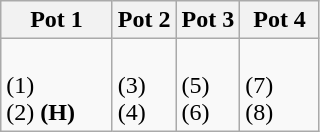<table class="wikitable">
<tr>
<th width=35%>Pot 1</th>
<th width=20%>Pot 2</th>
<th width=20%>Pot 3</th>
<th width=25%>Pot 4</th>
</tr>
<tr>
<td><br> (1) <br>
 (2) <strong>(H)</strong></td>
<td><br> (3) <br>
 (4)</td>
<td><br> (5) <br>
 (6)</td>
<td><br> (7) <br>
 (8)</td>
</tr>
</table>
